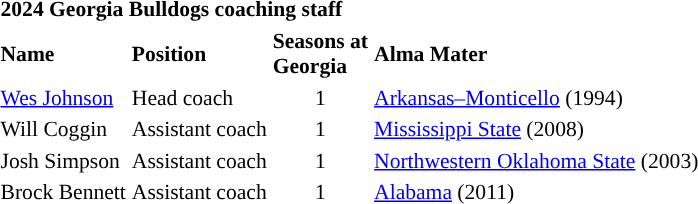<table class="toccolours" style="text-align: left; font-size:90%;">
<tr>
<th colspan="9">2024 Georgia Bulldogs coaching staff</th>
</tr>
<tr>
<th>Name</th>
<th>Position</th>
<th>Seasons at<br>Georgia</th>
<th>Alma Mater</th>
</tr>
<tr>
<td><a href='#'>Wes Johnson</a></td>
<td>Head coach</td>
<td align=center>1</td>
<td><a href='#'>Arkansas–Monticello</a> (1994)</td>
</tr>
<tr>
<td>Will Coggin</td>
<td>Assistant coach</td>
<td align=center>1</td>
<td><a href='#'>Mississippi State</a> (2008)</td>
</tr>
<tr>
<td>Josh Simpson</td>
<td>Assistant coach</td>
<td align=center>1</td>
<td><a href='#'>Northwestern Oklahoma State</a> (2003)</td>
</tr>
<tr>
<td>Brock Bennett</td>
<td>Assistant coach</td>
<td align=center>1</td>
<td><a href='#'>Alabama</a> (2011)</td>
</tr>
</table>
